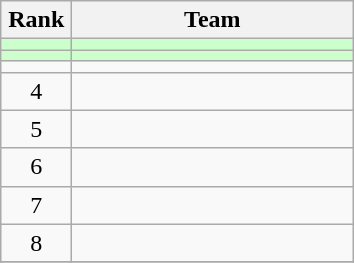<table class="wikitable" style="text-align: center;">
<tr>
<th width=40>Rank</th>
<th width=180>Team</th>
</tr>
<tr bgcolor=#ccffcc>
<td></td>
<td align="left"></td>
</tr>
<tr bgcolor=#ccffcc>
<td></td>
<td align="left"></td>
</tr>
<tr>
<td></td>
<td align=left></td>
</tr>
<tr>
<td>4</td>
<td align=left></td>
</tr>
<tr>
<td>5</td>
<td align=left></td>
</tr>
<tr>
<td>6</td>
<td align=left></td>
</tr>
<tr>
<td>7</td>
<td align=left></td>
</tr>
<tr>
<td>8</td>
<td align=left></td>
</tr>
<tr>
</tr>
</table>
